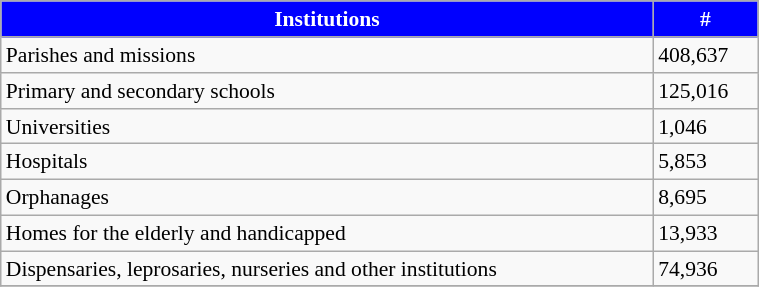<table class="wikitable" align="right" border="1" style="width:40%; font-size:90%">
<tr>
<th style="background:blue; color:white">Institutions</th>
<th style="background:blue; color:white">#</th>
</tr>
<tr>
<td>Parishes and missions</td>
<td>408,637</td>
</tr>
<tr>
<td>Primary and secondary schools</td>
<td>125,016</td>
</tr>
<tr>
<td>Universities</td>
<td>1,046</td>
</tr>
<tr>
<td>Hospitals</td>
<td>5,853</td>
</tr>
<tr>
<td>Orphanages</td>
<td>8,695</td>
</tr>
<tr>
<td>Homes for the elderly and handicapped</td>
<td>13,933</td>
</tr>
<tr>
<td>Dispensaries, leprosaries, nurseries and other institutions</td>
<td>74,936</td>
</tr>
<tr>
</tr>
</table>
